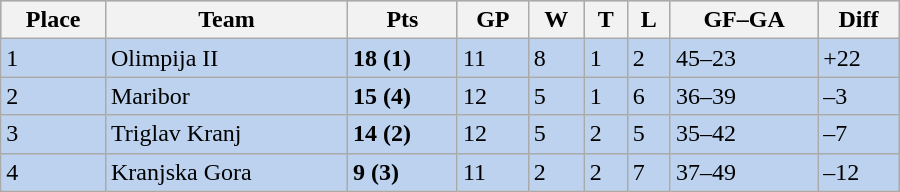<table class="wikitable" width="600px">
<tr style="background-color:#c0c0c0;">
<th>Place</th>
<th>Team</th>
<th>Pts</th>
<th>GP</th>
<th>W</th>
<th>T</th>
<th>L</th>
<th>GF–GA</th>
<th>Diff</th>
</tr>
<tr bgcolor="#BCD2EE">
<td>1</td>
<td>Olimpija II</td>
<td><strong>18 (1)</strong></td>
<td>11</td>
<td>8</td>
<td>1</td>
<td>2</td>
<td>45–23</td>
<td>+22</td>
</tr>
<tr bgcolor="#BCD2EE">
<td>2</td>
<td>Maribor</td>
<td><strong>15 (4)</strong></td>
<td>12</td>
<td>5</td>
<td>1</td>
<td>6</td>
<td>36–39</td>
<td>–3</td>
</tr>
<tr bgcolor="#BCD2EE">
<td>3</td>
<td>Triglav Kranj</td>
<td><strong>14 (2)</strong></td>
<td>12</td>
<td>5</td>
<td>2</td>
<td>5</td>
<td>35–42</td>
<td>–7</td>
</tr>
<tr bgcolor="#BCD2EE">
<td>4</td>
<td>Kranjska Gora</td>
<td><strong>9 (3)</strong></td>
<td>11</td>
<td>2</td>
<td>2</td>
<td>7</td>
<td>37–49</td>
<td>–12</td>
</tr>
</table>
